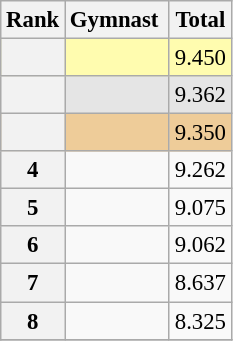<table class="wikitable sortable" style="text-align:center; font-size:95%">
<tr>
<th scope=col>Rank</th>
<th scope=col>Gymnast </th>
<th scope=col>Total</th>
</tr>
<tr bgcolor=fffcaf>
<th scope=row style="text-align:center"></th>
<td align=left> </td>
<td>9.450</td>
</tr>
<tr bgcolor=e5e5e5>
<th scope=row style="text-align:center"></th>
<td align=left> </td>
<td>9.362</td>
</tr>
<tr bgcolor=eecc99>
<th scope=row style="text-align:center"></th>
<td align=left> </td>
<td>9.350</td>
</tr>
<tr>
<th scope=row style="text-align:center">4</th>
<td align=left> </td>
<td>9.262</td>
</tr>
<tr>
<th scope=row style="text-align:center">5</th>
<td align=left> </td>
<td>9.075</td>
</tr>
<tr>
<th scope=row style="text-align:center">6</th>
<td align=left> </td>
<td>9.062</td>
</tr>
<tr>
<th scope=row style="text-align:center">7</th>
<td align=left> </td>
<td>8.637</td>
</tr>
<tr>
<th scope=row style="text-align:center">8</th>
<td align=left> </td>
<td>8.325</td>
</tr>
<tr>
</tr>
</table>
